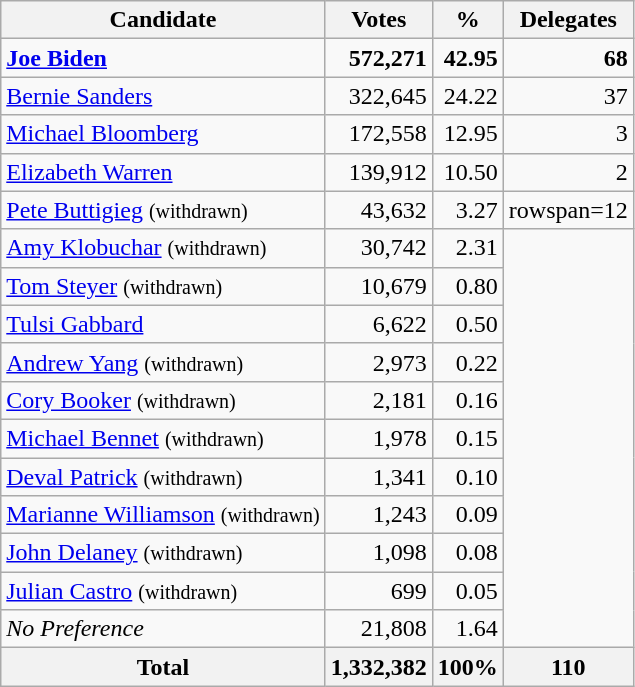<table class="wikitable sortable" style="text-align:right;">
<tr>
<th>Candidate</th>
<th>Votes</th>
<th>%</th>
<th>Delegates</th>
</tr>
<tr>
<td style="text-align:left;" data-sort-value="Biden, Joe"><strong><a href='#'>Joe Biden</a></strong></td>
<td><strong>572,271</strong></td>
<td><strong>42.95</strong></td>
<td><strong>68</strong></td>
</tr>
<tr>
<td style="text-align:left;" data-sort-value="Sanders, Bernie"><a href='#'>Bernie Sanders</a></td>
<td>322,645</td>
<td>24.22</td>
<td>37</td>
</tr>
<tr>
<td style="text-align:left;" data-sort-value="Bloomberg, Michael"><a href='#'>Michael Bloomberg</a></td>
<td>172,558</td>
<td>12.95</td>
<td>3</td>
</tr>
<tr>
<td style="text-align:left;" data-sort-value="Warren, Elizabeth"><a href='#'>Elizabeth Warren</a></td>
<td>139,912</td>
<td>10.50</td>
<td>2</td>
</tr>
<tr>
<td style="text-align:left;" data-sort-value="Buttigieg, Pete"><a href='#'>Pete Buttigieg</a> <small>(withdrawn)</small></td>
<td>43,632</td>
<td>3.27</td>
<td>rowspan=12 </td>
</tr>
<tr>
<td style="text-align:left;" data-sort-value="Klobuchar, Amy"><a href='#'>Amy Klobuchar</a> <small>(withdrawn)</small></td>
<td>30,742</td>
<td>2.31</td>
</tr>
<tr>
<td style="text-align:left;" data-sort-value="Steyer, Tom"><a href='#'>Tom Steyer</a> <small>(withdrawn)</small></td>
<td>10,679</td>
<td>0.80</td>
</tr>
<tr>
<td style="text-align:left;" data-sort-value="Gabbard, Tulsi"><a href='#'>Tulsi Gabbard</a></td>
<td>6,622</td>
<td>0.50</td>
</tr>
<tr>
<td style="text-align:left;" data-sort-value="Yang, Andrew"><a href='#'>Andrew Yang</a> <small>(withdrawn)</small></td>
<td>2,973</td>
<td>0.22</td>
</tr>
<tr>
<td style="text-align:left;" data-sort-value="Booker, Cory"><a href='#'>Cory Booker</a> <small>(withdrawn)</small></td>
<td>2,181</td>
<td>0.16</td>
</tr>
<tr>
<td style="text-align:left;" data-sort-value="Bennet, Michael"><a href='#'>Michael Bennet</a> <small>(withdrawn)</small></td>
<td>1,978</td>
<td>0.15</td>
</tr>
<tr>
<td style="text-align:left;" data-sort-value="Patrick, Deval"><a href='#'>Deval Patrick</a> <small>(withdrawn)</small></td>
<td>1,341</td>
<td>0.10</td>
</tr>
<tr>
<td style="text-align:left;" data-sort-value="Williamson, Marianne"><a href='#'>Marianne Williamson</a> <small>(withdrawn)</small></td>
<td>1,243</td>
<td>0.09</td>
</tr>
<tr>
<td style="text-align:left;" data-sort-value="Delaney, John"><a href='#'>John Delaney</a> <small>(withdrawn)</small></td>
<td>1,098</td>
<td>0.08</td>
</tr>
<tr>
<td style="text-align:left;" data-sort-value="Castro, Julian"><a href='#'>Julian Castro</a> <small>(withdrawn)</small></td>
<td>699</td>
<td>0.05</td>
</tr>
<tr>
<td style="text-align:left;" data-sort-value="ZZ"><em>No Preference</em></td>
<td>21,808</td>
<td>1.64</td>
</tr>
<tr>
<th>Total</th>
<th>1,332,382</th>
<th>100%</th>
<th>110</th>
</tr>
</table>
